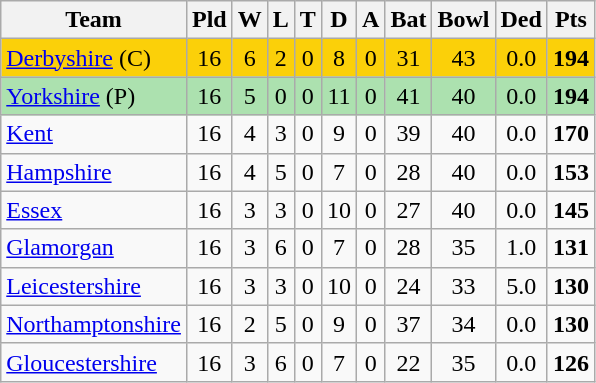<table class="wikitable" style="text-align: center;">
<tr>
<th>Team</th>
<th>Pld</th>
<th>W</th>
<th>L</th>
<th>T</th>
<th>D</th>
<th>A</th>
<th>Bat</th>
<th>Bowl</th>
<th>Ded</th>
<th>Pts</th>
</tr>
<tr style="background:#fbd009;">
<td align=left><a href='#'>Derbyshire</a> (C)</td>
<td>16</td>
<td>6</td>
<td>2</td>
<td>0</td>
<td>8</td>
<td>0</td>
<td>31</td>
<td>43</td>
<td>0.0</td>
<td><strong>194</strong></td>
</tr>
<tr style="background:#ace1af;">
<td align=left><a href='#'>Yorkshire</a> (P)</td>
<td>16</td>
<td>5</td>
<td>0</td>
<td>0</td>
<td>11</td>
<td>0</td>
<td>41</td>
<td>40</td>
<td>0.0</td>
<td><strong>194</strong></td>
</tr>
<tr>
<td align=left><a href='#'>Kent</a></td>
<td>16</td>
<td>4</td>
<td>3</td>
<td>0</td>
<td>9</td>
<td>0</td>
<td>39</td>
<td>40</td>
<td>0.0</td>
<td><strong>170</strong></td>
</tr>
<tr>
<td align=left><a href='#'>Hampshire</a></td>
<td>16</td>
<td>4</td>
<td>5</td>
<td>0</td>
<td>7</td>
<td>0</td>
<td>28</td>
<td>40</td>
<td>0.0</td>
<td><strong>153</strong></td>
</tr>
<tr>
<td align=left><a href='#'>Essex</a></td>
<td>16</td>
<td>3</td>
<td>3</td>
<td>0</td>
<td>10</td>
<td>0</td>
<td>27</td>
<td>40</td>
<td>0.0</td>
<td><strong>145</strong></td>
</tr>
<tr>
<td align=left><a href='#'>Glamorgan</a></td>
<td>16</td>
<td>3</td>
<td>6</td>
<td>0</td>
<td>7</td>
<td>0</td>
<td>28</td>
<td>35</td>
<td>1.0</td>
<td><strong>131</strong></td>
</tr>
<tr>
<td align=left><a href='#'>Leicestershire</a></td>
<td>16</td>
<td>3</td>
<td>3</td>
<td>0</td>
<td>10</td>
<td>0</td>
<td>24</td>
<td>33</td>
<td>5.0</td>
<td><strong>130</strong></td>
</tr>
<tr>
<td align=left><a href='#'>Northamptonshire</a></td>
<td>16</td>
<td>2</td>
<td>5</td>
<td>0</td>
<td>9</td>
<td>0</td>
<td>37</td>
<td>34</td>
<td>0.0</td>
<td><strong>130</strong></td>
</tr>
<tr>
<td align=left><a href='#'>Gloucestershire</a></td>
<td>16</td>
<td>3</td>
<td>6</td>
<td>0</td>
<td>7</td>
<td>0</td>
<td>22</td>
<td>35</td>
<td>0.0</td>
<td><strong>126</strong></td>
</tr>
</table>
